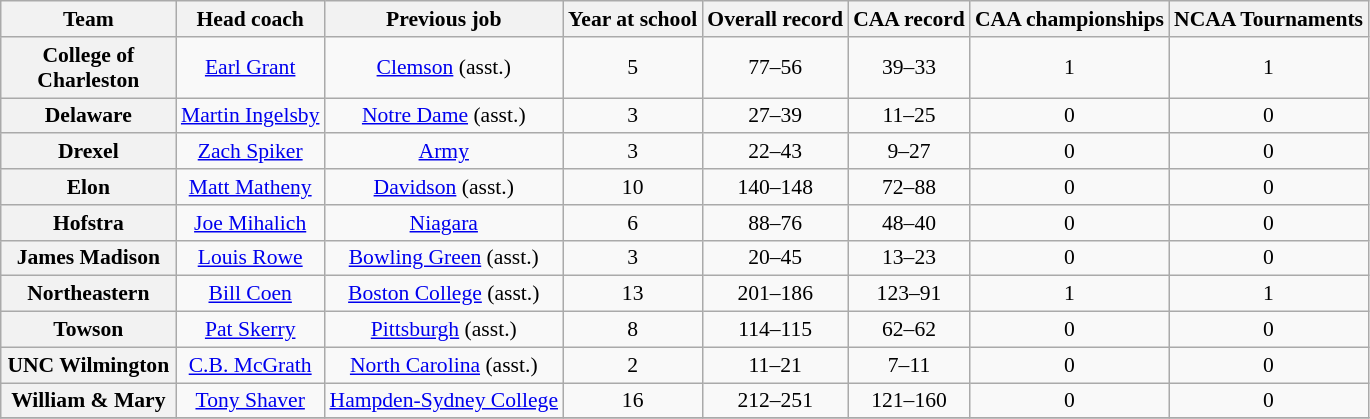<table class="wikitable sortable" style="text-align: center;font-size:90%;">
<tr>
<th width="110">Team</th>
<th>Head coach</th>
<th>Previous job</th>
<th>Year at school</th>
<th>Overall record</th>
<th>CAA record</th>
<th>CAA championships</th>
<th>NCAA Tournaments</th>
</tr>
<tr>
<th style=>College of Charleston</th>
<td><a href='#'>Earl Grant</a></td>
<td><a href='#'>Clemson</a> (asst.)</td>
<td>5</td>
<td>77–56</td>
<td>39–33</td>
<td>1</td>
<td>1</td>
</tr>
<tr>
<th style=>Delaware</th>
<td><a href='#'>Martin Ingelsby</a></td>
<td><a href='#'>Notre Dame</a> (asst.)</td>
<td>3</td>
<td>27–39</td>
<td>11–25</td>
<td>0</td>
<td>0</td>
</tr>
<tr>
<th style=>Drexel</th>
<td><a href='#'>Zach Spiker</a></td>
<td><a href='#'>Army</a></td>
<td>3</td>
<td>22–43</td>
<td>9–27</td>
<td>0</td>
<td>0</td>
</tr>
<tr>
<th style=>Elon</th>
<td><a href='#'>Matt Matheny</a></td>
<td><a href='#'>Davidson</a> (asst.)</td>
<td>10</td>
<td>140–148</td>
<td>72–88</td>
<td>0</td>
<td>0</td>
</tr>
<tr>
<th style=>Hofstra</th>
<td><a href='#'>Joe Mihalich</a></td>
<td><a href='#'>Niagara</a></td>
<td>6</td>
<td>88–76</td>
<td>48–40</td>
<td>0</td>
<td>0</td>
</tr>
<tr>
<th style=>James Madison</th>
<td><a href='#'>Louis Rowe</a></td>
<td><a href='#'>Bowling Green</a> (asst.)</td>
<td>3</td>
<td>20–45</td>
<td>13–23</td>
<td>0</td>
<td>0</td>
</tr>
<tr>
<th style=>Northeastern</th>
<td><a href='#'>Bill Coen</a></td>
<td><a href='#'>Boston College</a> (asst.)</td>
<td>13</td>
<td>201–186</td>
<td>123–91</td>
<td>1</td>
<td>1</td>
</tr>
<tr>
<th style=>Towson</th>
<td><a href='#'>Pat Skerry</a></td>
<td><a href='#'>Pittsburgh</a> (asst.)</td>
<td>8</td>
<td>114–115</td>
<td>62–62</td>
<td>0</td>
<td>0</td>
</tr>
<tr>
<th style=>UNC Wilmington</th>
<td><a href='#'>C.B. McGrath</a></td>
<td><a href='#'>North Carolina</a> (asst.)</td>
<td>2</td>
<td>11–21</td>
<td>7–11</td>
<td>0</td>
<td>0</td>
</tr>
<tr>
<th style=>William & Mary</th>
<td><a href='#'>Tony Shaver</a></td>
<td><a href='#'>Hampden-Sydney College</a></td>
<td>16</td>
<td>212–251</td>
<td>121–160</td>
<td>0</td>
<td>0</td>
</tr>
<tr>
</tr>
</table>
